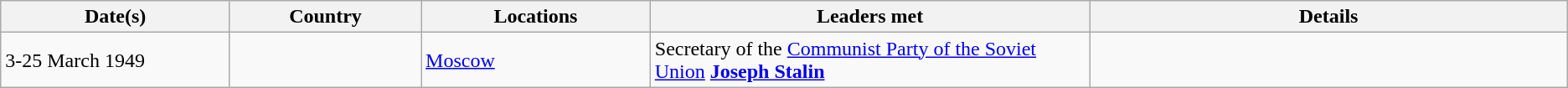<table class="wikitable">
<tr>
<th style="width: 12%;">Date(s)</th>
<th style="width: 10%;">Country</th>
<th style="width: 12%;">Locations</th>
<th style="width: 23%;">Leaders met</th>
<th style="width: 25%;">Details</th>
</tr>
<tr>
<td>3-25 March 1949</td>
<td></td>
<td><a href='#'>Moscow</a></td>
<td> Secretary of the <a href='#'>Communist Party of the Soviet Union</a> <strong><a href='#'>Joseph Stalin</a></strong></td>
<td></td>
</tr>
</table>
